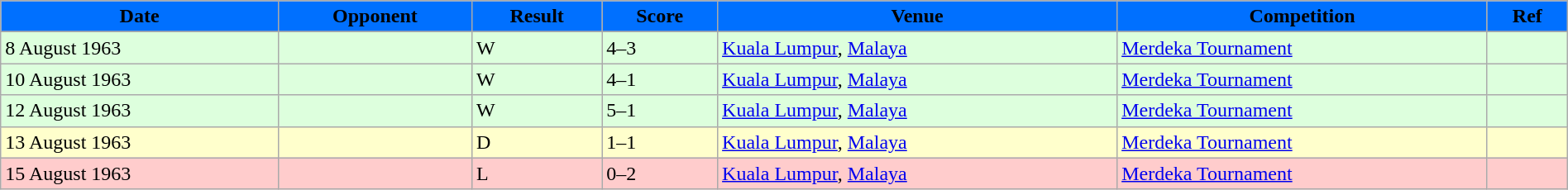<table width=100% class="wikitable">
<tr>
<th style="background:#0070FF;"><span>Date</span></th>
<th style="background:#0070FF;"><span>Opponent</span></th>
<th style="background:#0070FF;"><span>Result</span></th>
<th style="background:#0070FF;"><span>Score</span></th>
<th style="background:#0070FF;"><span>Venue</span></th>
<th style="background:#0070FF;"><span>Competition</span></th>
<th style="background:#0070FF;"><span>Ref</span></th>
</tr>
<tr>
</tr>
<tr style="background:#dfd;">
<td>8 August 1963</td>
<td></td>
<td>W</td>
<td>4–3</td>
<td> <a href='#'>Kuala Lumpur</a>, <a href='#'>Malaya</a></td>
<td><a href='#'>Merdeka Tournament</a></td>
<td></td>
</tr>
<tr style="background:#dfd;">
<td>10 August 1963</td>
<td></td>
<td>W</td>
<td>4–1</td>
<td> <a href='#'>Kuala Lumpur</a>, <a href='#'>Malaya</a></td>
<td><a href='#'>Merdeka Tournament</a></td>
<td></td>
</tr>
<tr style="background:#dfd;">
<td>12 August 1963</td>
<td></td>
<td>W</td>
<td>5–1</td>
<td> <a href='#'>Kuala Lumpur</a>, <a href='#'>Malaya</a></td>
<td><a href='#'>Merdeka Tournament</a></td>
<td></td>
</tr>
<tr style="background:#ffc;">
<td>13 August 1963</td>
<td></td>
<td>D</td>
<td>1–1</td>
<td> <a href='#'>Kuala Lumpur</a>, <a href='#'>Malaya</a></td>
<td><a href='#'>Merdeka Tournament</a></td>
<td></td>
</tr>
<tr style="background:#fcc;">
<td>15 August 1963</td>
<td></td>
<td>L</td>
<td>0–2</td>
<td> <a href='#'>Kuala Lumpur</a>, <a href='#'>Malaya</a></td>
<td><a href='#'>Merdeka Tournament</a></td>
<td></td>
</tr>
</table>
